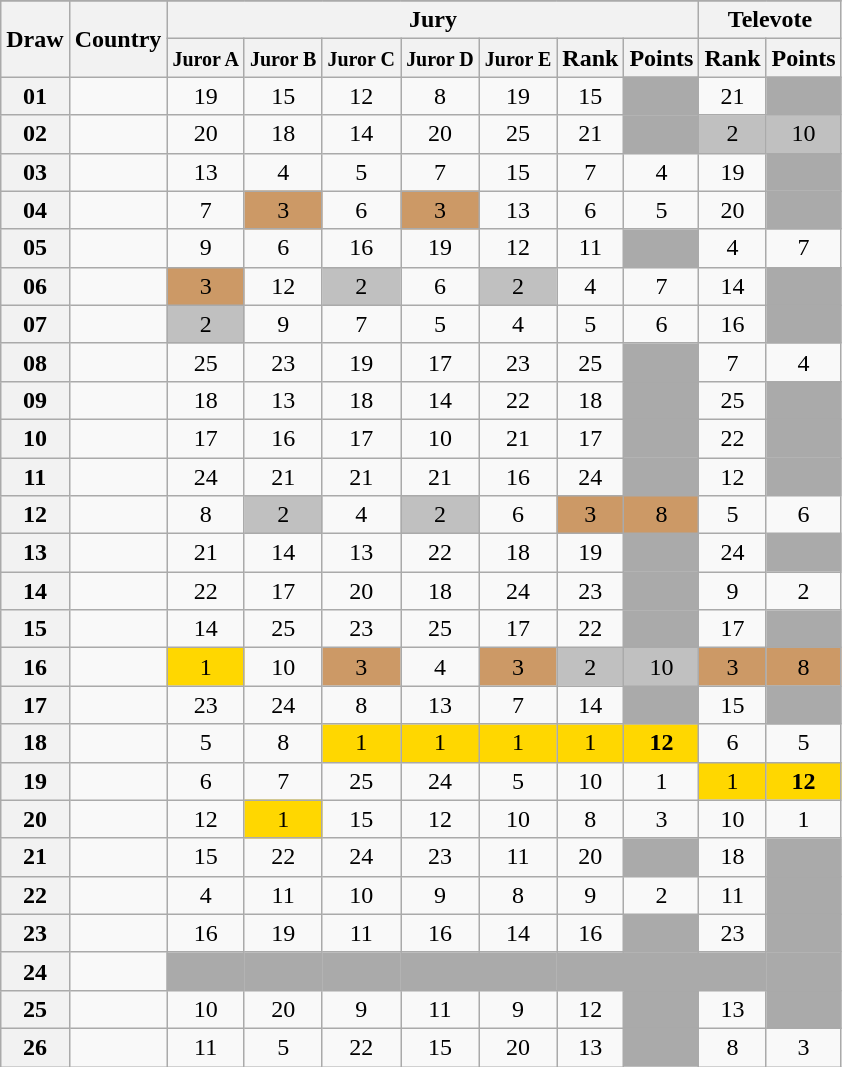<table class="sortable wikitable collapsible plainrowheaders" style="text-align:center;">
<tr>
</tr>
<tr>
<th scope="col" rowspan="2">Draw</th>
<th scope="col" rowspan="2">Country</th>
<th scope="col" colspan="7">Jury</th>
<th scope="col" colspan="2">Televote</th>
</tr>
<tr>
<th scope="col"><small>Juror A</small></th>
<th scope="col"><small>Juror B</small></th>
<th scope="col"><small>Juror C</small></th>
<th scope="col"><small>Juror D</small></th>
<th scope="col"><small>Juror E</small></th>
<th scope="col">Rank</th>
<th scope="col">Points</th>
<th scope="col">Rank</th>
<th scope="col">Points</th>
</tr>
<tr>
<th scope="row" style="text-align:center;">01</th>
<td style="text-align:left;"></td>
<td>19</td>
<td>15</td>
<td>12</td>
<td>8</td>
<td>19</td>
<td>15</td>
<td style="background:#AAAAAA;"></td>
<td>21</td>
<td style="background:#AAAAAA;"></td>
</tr>
<tr>
<th scope="row" style="text-align:center;">02</th>
<td style="text-align:left;"></td>
<td>20</td>
<td>18</td>
<td>14</td>
<td>20</td>
<td>25</td>
<td>21</td>
<td style="background:#AAAAAA;"></td>
<td style="background:silver;">2</td>
<td style="background:silver;">10</td>
</tr>
<tr>
<th scope="row" style="text-align:center;">03</th>
<td style="text-align:left;"></td>
<td>13</td>
<td>4</td>
<td>5</td>
<td>7</td>
<td>15</td>
<td>7</td>
<td>4</td>
<td>19</td>
<td style="background:#AAAAAA;"></td>
</tr>
<tr>
<th scope="row" style="text-align:center;">04</th>
<td style="text-align:left;"></td>
<td>7</td>
<td style="background:#CC9966;">3</td>
<td>6</td>
<td style="background:#CC9966;">3</td>
<td>13</td>
<td>6</td>
<td>5</td>
<td>20</td>
<td style="background:#AAAAAA;"></td>
</tr>
<tr>
<th scope="row" style="text-align:center;">05</th>
<td style="text-align:left;"></td>
<td>9</td>
<td>6</td>
<td>16</td>
<td>19</td>
<td>12</td>
<td>11</td>
<td style="background:#AAAAAA;"></td>
<td>4</td>
<td>7</td>
</tr>
<tr>
<th scope="row" style="text-align:center;">06</th>
<td style="text-align:left;"></td>
<td style="background:#CC9966;">3</td>
<td>12</td>
<td style="background:silver;">2</td>
<td>6</td>
<td style="background:silver;">2</td>
<td>4</td>
<td>7</td>
<td>14</td>
<td style="background:#AAAAAA;"></td>
</tr>
<tr>
<th scope="row" style="text-align:center;">07</th>
<td style="text-align:left;"></td>
<td style="background:silver;">2</td>
<td>9</td>
<td>7</td>
<td>5</td>
<td>4</td>
<td>5</td>
<td>6</td>
<td>16</td>
<td style="background:#AAAAAA;"></td>
</tr>
<tr>
<th scope="row" style="text-align:center;">08</th>
<td style="text-align:left;"></td>
<td>25</td>
<td>23</td>
<td>19</td>
<td>17</td>
<td>23</td>
<td>25</td>
<td style="background:#AAAAAA;"></td>
<td>7</td>
<td>4</td>
</tr>
<tr>
<th scope="row" style="text-align:center;">09</th>
<td style="text-align:left;"></td>
<td>18</td>
<td>13</td>
<td>18</td>
<td>14</td>
<td>22</td>
<td>18</td>
<td style="background:#AAAAAA;"></td>
<td>25</td>
<td style="background:#AAAAAA;"></td>
</tr>
<tr>
<th scope="row" style="text-align:center;">10</th>
<td style="text-align:left;"></td>
<td>17</td>
<td>16</td>
<td>17</td>
<td>10</td>
<td>21</td>
<td>17</td>
<td style="background:#AAAAAA;"></td>
<td>22</td>
<td style="background:#AAAAAA;"></td>
</tr>
<tr>
<th scope="row" style="text-align:center;">11</th>
<td style="text-align:left;"></td>
<td>24</td>
<td>21</td>
<td>21</td>
<td>21</td>
<td>16</td>
<td>24</td>
<td style="background:#AAAAAA;"></td>
<td>12</td>
<td style="background:#AAAAAA;"></td>
</tr>
<tr>
<th scope="row" style="text-align:center;">12</th>
<td style="text-align:left;"></td>
<td>8</td>
<td style="background:silver;">2</td>
<td>4</td>
<td style="background:silver;">2</td>
<td>6</td>
<td style="background:#CC9966;">3</td>
<td style="background:#CC9966;">8</td>
<td>5</td>
<td>6</td>
</tr>
<tr>
<th scope="row" style="text-align:center;">13</th>
<td style="text-align:left;"></td>
<td>21</td>
<td>14</td>
<td>13</td>
<td>22</td>
<td>18</td>
<td>19</td>
<td style="background:#AAAAAA;"></td>
<td>24</td>
<td style="background:#AAAAAA;"></td>
</tr>
<tr>
<th scope="row" style="text-align:center;">14</th>
<td style="text-align:left;"></td>
<td>22</td>
<td>17</td>
<td>20</td>
<td>18</td>
<td>24</td>
<td>23</td>
<td style="background:#AAAAAA;"></td>
<td>9</td>
<td>2</td>
</tr>
<tr>
<th scope="row" style="text-align:center;">15</th>
<td style="text-align:left;"></td>
<td>14</td>
<td>25</td>
<td>23</td>
<td>25</td>
<td>17</td>
<td>22</td>
<td style="background:#AAAAAA;"></td>
<td>17</td>
<td style="background:#AAAAAA;"></td>
</tr>
<tr>
<th scope="row" style="text-align:center;">16</th>
<td style="text-align:left;"></td>
<td style="background:gold;">1</td>
<td>10</td>
<td style="background:#CC9966;">3</td>
<td>4</td>
<td style="background:#CC9966;">3</td>
<td style="background:silver;">2</td>
<td style="background:silver;">10</td>
<td style="background:#CC9966;">3</td>
<td style="background:#CC9966;">8</td>
</tr>
<tr>
<th scope="row" style="text-align:center;">17</th>
<td style="text-align:left;"></td>
<td>23</td>
<td>24</td>
<td>8</td>
<td>13</td>
<td>7</td>
<td>14</td>
<td style="background:#AAAAAA;"></td>
<td>15</td>
<td style="background:#AAAAAA;"></td>
</tr>
<tr>
<th scope="row" style="text-align:center;">18</th>
<td style="text-align:left;"></td>
<td>5</td>
<td>8</td>
<td style="background:gold;">1</td>
<td style="background:gold;">1</td>
<td style="background:gold;">1</td>
<td style="background:gold;">1</td>
<td style="background:gold;"><strong>12</strong></td>
<td>6</td>
<td>5</td>
</tr>
<tr>
<th scope="row" style="text-align:center;">19</th>
<td style="text-align:left;"></td>
<td>6</td>
<td>7</td>
<td>25</td>
<td>24</td>
<td>5</td>
<td>10</td>
<td>1</td>
<td style="background:gold;">1</td>
<td style="background:gold;"><strong>12</strong></td>
</tr>
<tr>
<th scope="row" style="text-align:center;">20</th>
<td style="text-align:left;"></td>
<td>12</td>
<td style="background:gold;">1</td>
<td>15</td>
<td>12</td>
<td>10</td>
<td>8</td>
<td>3</td>
<td>10</td>
<td>1</td>
</tr>
<tr>
<th scope="row" style="text-align:center;">21</th>
<td style="text-align:left;"></td>
<td>15</td>
<td>22</td>
<td>24</td>
<td>23</td>
<td>11</td>
<td>20</td>
<td style="background:#AAAAAA;"></td>
<td>18</td>
<td style="background:#AAAAAA;"></td>
</tr>
<tr>
<th scope="row" style="text-align:center;">22</th>
<td style="text-align:left;"></td>
<td>4</td>
<td>11</td>
<td>10</td>
<td>9</td>
<td>8</td>
<td>9</td>
<td>2</td>
<td>11</td>
<td style="background:#AAAAAA;"></td>
</tr>
<tr>
<th scope="row" style="text-align:center;">23</th>
<td style="text-align:left;"></td>
<td>16</td>
<td>19</td>
<td>11</td>
<td>16</td>
<td>14</td>
<td>16</td>
<td style="background:#AAAAAA;"></td>
<td>23</td>
<td style="background:#AAAAAA;"></td>
</tr>
<tr class="sortbottom">
<th scope="row" style="text-align:center;">24</th>
<td style="text-align:left;"></td>
<td style="background:#AAAAAA;"></td>
<td style="background:#AAAAAA;"></td>
<td style="background:#AAAAAA;"></td>
<td style="background:#AAAAAA;"></td>
<td style="background:#AAAAAA;"></td>
<td style="background:#AAAAAA;"></td>
<td style="background:#AAAAAA;"></td>
<td style="background:#AAAAAA;"></td>
<td style="background:#AAAAAA;"></td>
</tr>
<tr>
<th scope="row" style="text-align:center;">25</th>
<td style="text-align:left;"></td>
<td>10</td>
<td>20</td>
<td>9</td>
<td>11</td>
<td>9</td>
<td>12</td>
<td style="background:#AAAAAA;"></td>
<td>13</td>
<td style="background:#AAAAAA;"></td>
</tr>
<tr>
<th scope="row" style="text-align:center;">26</th>
<td style="text-align:left;"></td>
<td>11</td>
<td>5</td>
<td>22</td>
<td>15</td>
<td>20</td>
<td>13</td>
<td style="background:#AAAAAA;"></td>
<td>8</td>
<td>3</td>
</tr>
</table>
